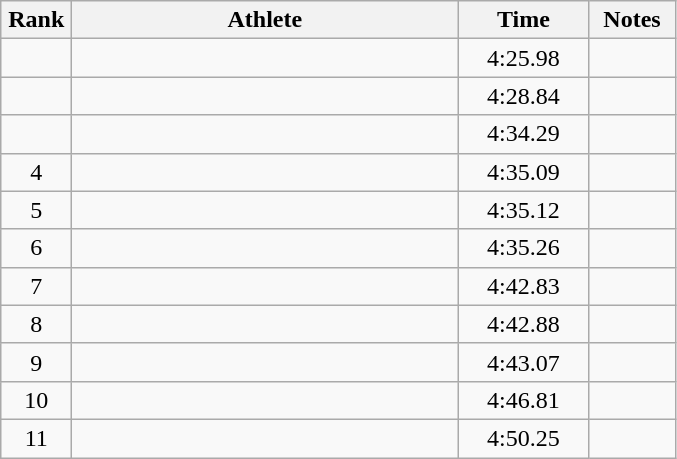<table class=wikitable style="text-align:center">
<tr>
<th width=40>Rank</th>
<th width=250>Athlete</th>
<th width=80>Time</th>
<th width=50>Notes</th>
</tr>
<tr>
<td></td>
<td align=left></td>
<td>4:25.98</td>
<td></td>
</tr>
<tr>
<td></td>
<td align=left></td>
<td>4:28.84</td>
<td></td>
</tr>
<tr>
<td></td>
<td align=left></td>
<td>4:34.29</td>
<td></td>
</tr>
<tr>
<td>4</td>
<td align=left></td>
<td>4:35.09</td>
<td></td>
</tr>
<tr>
<td>5</td>
<td align=left></td>
<td>4:35.12</td>
<td></td>
</tr>
<tr>
<td>6</td>
<td align=left></td>
<td>4:35.26</td>
<td></td>
</tr>
<tr>
<td>7</td>
<td align=left></td>
<td>4:42.83</td>
<td></td>
</tr>
<tr>
<td>8</td>
<td align=left></td>
<td>4:42.88</td>
<td></td>
</tr>
<tr>
<td>9</td>
<td align=left></td>
<td>4:43.07</td>
<td></td>
</tr>
<tr>
<td>10</td>
<td align=left></td>
<td>4:46.81</td>
<td></td>
</tr>
<tr>
<td>11</td>
<td align=left></td>
<td>4:50.25</td>
<td></td>
</tr>
</table>
